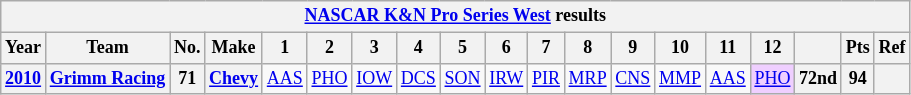<table class="wikitable" style="text-align:center; font-size:75%">
<tr>
<th colspan=19><a href='#'>NASCAR K&N Pro Series West</a> results</th>
</tr>
<tr>
<th>Year</th>
<th>Team</th>
<th>No.</th>
<th>Make</th>
<th>1</th>
<th>2</th>
<th>3</th>
<th>4</th>
<th>5</th>
<th>6</th>
<th>7</th>
<th>8</th>
<th>9</th>
<th>10</th>
<th>11</th>
<th>12</th>
<th></th>
<th>Pts</th>
<th>Ref</th>
</tr>
<tr>
<th><a href='#'>2010</a></th>
<th><a href='#'>Grimm Racing</a></th>
<th>71</th>
<th><a href='#'>Chevy</a></th>
<td><a href='#'>AAS</a></td>
<td><a href='#'>PHO</a></td>
<td><a href='#'>IOW</a></td>
<td><a href='#'>DCS</a></td>
<td><a href='#'>SON</a></td>
<td><a href='#'>IRW</a></td>
<td><a href='#'>PIR</a></td>
<td><a href='#'>MRP</a></td>
<td><a href='#'>CNS</a></td>
<td><a href='#'>MMP</a></td>
<td><a href='#'>AAS</a></td>
<td style="background:#EFCFFF;"><a href='#'>PHO</a><br></td>
<th>72nd</th>
<th>94</th>
<th></th>
</tr>
</table>
